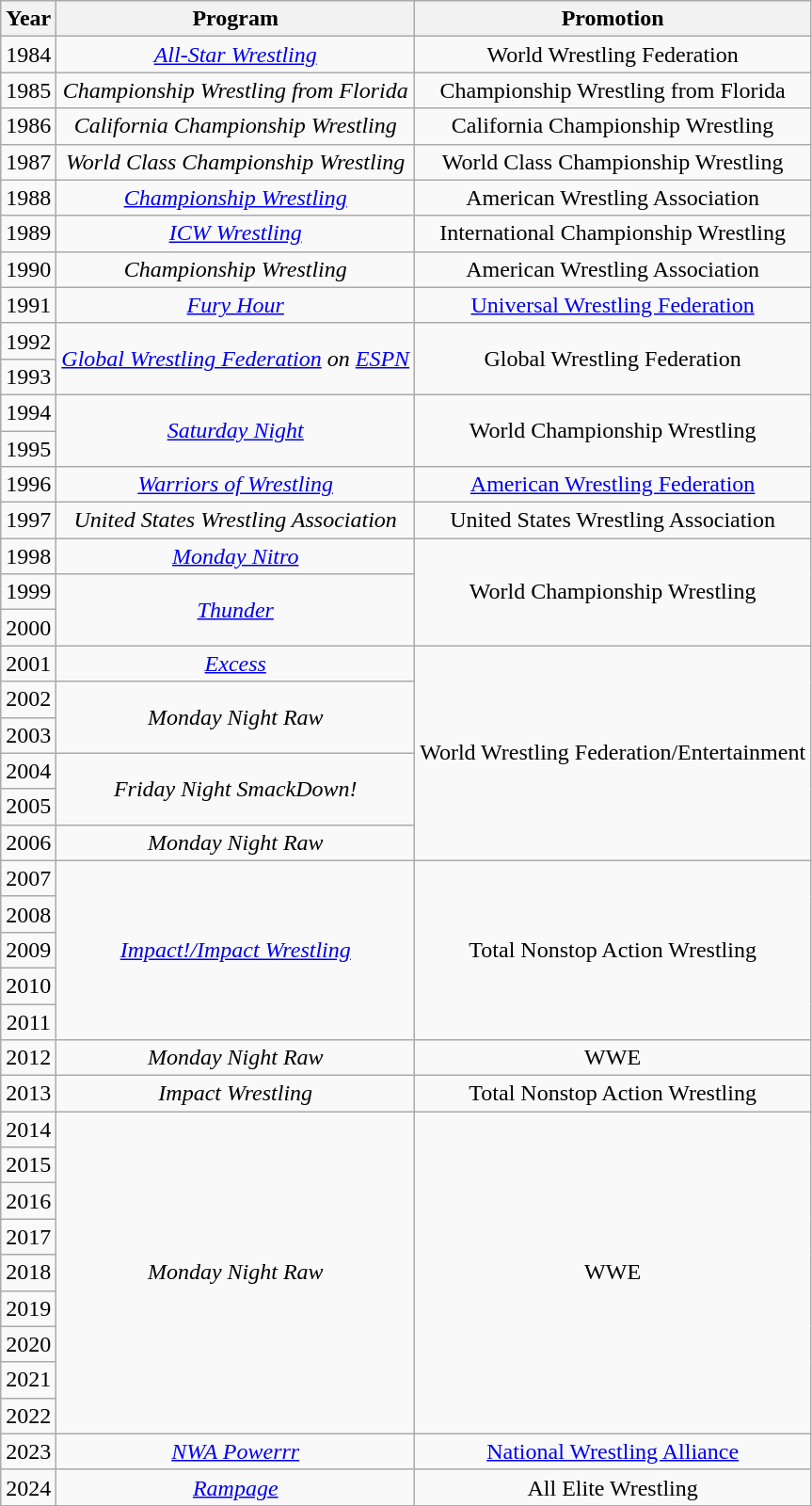<table class="wikitable sortable" style="text-align: center">
<tr>
<th>Year</th>
<th>Program</th>
<th>Promotion</th>
</tr>
<tr>
<td>1984</td>
<td><em><a href='#'>All-Star Wrestling</a></em></td>
<td>World Wrestling Federation</td>
</tr>
<tr>
<td>1985</td>
<td><em>Championship Wrestling from Florida</em></td>
<td>Championship Wrestling from Florida</td>
</tr>
<tr>
<td>1986</td>
<td><em>California Championship Wrestling</em></td>
<td>California Championship Wrestling</td>
</tr>
<tr>
<td>1987</td>
<td><em>World Class Championship Wrestling</em></td>
<td>World Class Championship Wrestling</td>
</tr>
<tr>
<td>1988</td>
<td><em><a href='#'>Championship Wrestling</a></em></td>
<td>American Wrestling Association</td>
</tr>
<tr>
<td>1989</td>
<td><em><a href='#'>ICW Wrestling</a></em></td>
<td>International Championship Wrestling</td>
</tr>
<tr>
<td>1990</td>
<td><em>Championship Wrestling</em></td>
<td>American Wrestling Association</td>
</tr>
<tr>
<td>1991</td>
<td><em><a href='#'>Fury Hour</a></em></td>
<td><a href='#'>Universal Wrestling Federation</a></td>
</tr>
<tr>
<td>1992</td>
<td rowspan=2><em><a href='#'>Global Wrestling Federation</a> on <a href='#'>ESPN</a></em></td>
<td rowspan=2>Global Wrestling Federation</td>
</tr>
<tr>
<td>1993</td>
</tr>
<tr>
<td>1994</td>
<td rowspan=2><em><a href='#'>Saturday Night</a></em></td>
<td rowspan=2>World Championship Wrestling</td>
</tr>
<tr>
<td>1995</td>
</tr>
<tr>
<td>1996</td>
<td><em><a href='#'>Warriors of Wrestling</a></em></td>
<td><a href='#'>American Wrestling Federation</a></td>
</tr>
<tr>
<td>1997</td>
<td><em>United States Wrestling Association</em></td>
<td>United States Wrestling Association</td>
</tr>
<tr>
<td>1998</td>
<td><em><a href='#'>Monday Nitro</a></em></td>
<td rowspan=3>World Championship Wrestling</td>
</tr>
<tr>
<td>1999</td>
<td rowspan=2><em><a href='#'>Thunder</a></em></td>
</tr>
<tr>
<td>2000</td>
</tr>
<tr>
<td>2001</td>
<td><em><a href='#'>Excess</a></em></td>
<td rowspan=6>World Wrestling Federation/Entertainment</td>
</tr>
<tr>
<td>2002</td>
<td rowspan=2><em>Monday Night Raw</em></td>
</tr>
<tr>
<td>2003</td>
</tr>
<tr>
<td>2004</td>
<td rowspan=2><em>Friday Night SmackDown!</em></td>
</tr>
<tr>
<td>2005</td>
</tr>
<tr>
<td>2006</td>
<td><em>Monday Night Raw</em></td>
</tr>
<tr>
<td>2007</td>
<td rowspan=5><em><a href='#'>Impact!/Impact Wrestling</a></em></td>
<td rowspan=5>Total Nonstop Action Wrestling</td>
</tr>
<tr>
<td>2008</td>
</tr>
<tr>
<td>2009</td>
</tr>
<tr>
<td>2010</td>
</tr>
<tr>
<td>2011</td>
</tr>
<tr>
<td>2012</td>
<td><em>Monday Night Raw</em></td>
<td>WWE</td>
</tr>
<tr>
<td>2013</td>
<td><em>Impact Wrestling</em></td>
<td>Total Nonstop Action Wrestling</td>
</tr>
<tr>
<td>2014</td>
<td rowspan="9"><em>Monday Night Raw</em></td>
<td rowspan="9">WWE</td>
</tr>
<tr>
<td>2015</td>
</tr>
<tr>
<td>2016</td>
</tr>
<tr>
<td>2017</td>
</tr>
<tr>
<td>2018</td>
</tr>
<tr>
<td>2019</td>
</tr>
<tr>
<td>2020</td>
</tr>
<tr>
<td>2021</td>
</tr>
<tr>
<td>2022</td>
</tr>
<tr>
<td>2023</td>
<td><em><a href='#'>NWA Powerrr</a></em></td>
<td><a href='#'>National Wrestling Alliance</a></td>
</tr>
<tr>
<td>2024</td>
<td><em><a href='#'>Rampage</a></em></td>
<td>All Elite Wrestling</td>
</tr>
</table>
